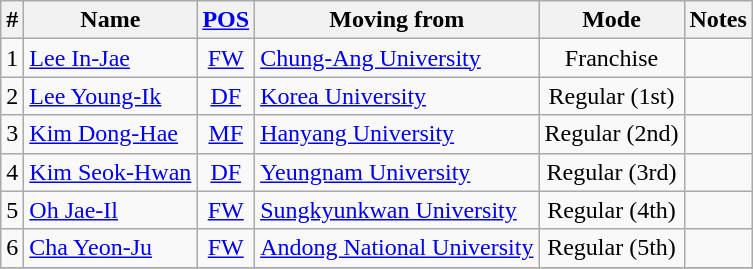<table class="wikitable sortable" style="text-align:center">
<tr>
<th>#</th>
<th>Name</th>
<th><a href='#'>POS</a></th>
<th>Moving from</th>
<th>Mode</th>
<th>Notes</th>
</tr>
<tr>
<td>1</td>
<td align=left> <a href='#'>Lee In-Jae</a></td>
<td><a href='#'>FW</a></td>
<td align=left> <a href='#'>Chung-Ang University</a></td>
<td>Franchise</td>
<td></td>
</tr>
<tr>
<td>2</td>
<td align=left> <a href='#'>Lee Young-Ik</a></td>
<td><a href='#'>DF</a></td>
<td align=left> <a href='#'>Korea University</a></td>
<td>Regular (1st)</td>
<td></td>
</tr>
<tr>
<td>3</td>
<td align=left> <a href='#'>Kim Dong-Hae</a></td>
<td><a href='#'>MF</a></td>
<td align=left> <a href='#'>Hanyang University</a></td>
<td>Regular (2nd)</td>
<td></td>
</tr>
<tr>
<td>4</td>
<td align=left> <a href='#'>Kim Seok-Hwan</a></td>
<td><a href='#'>DF</a></td>
<td align=left> <a href='#'>Yeungnam University</a></td>
<td>Regular (3rd)</td>
<td></td>
</tr>
<tr>
<td>5</td>
<td align=left> <a href='#'>Oh Jae-Il</a></td>
<td><a href='#'>FW</a></td>
<td align=left> <a href='#'>Sungkyunkwan University</a></td>
<td>Regular (4th)</td>
<td></td>
</tr>
<tr>
<td>6</td>
<td align=left> <a href='#'>Cha Yeon-Ju</a></td>
<td><a href='#'>FW</a></td>
<td align=left> <a href='#'>Andong National University</a></td>
<td>Regular (5th)</td>
<td></td>
</tr>
<tr>
</tr>
</table>
